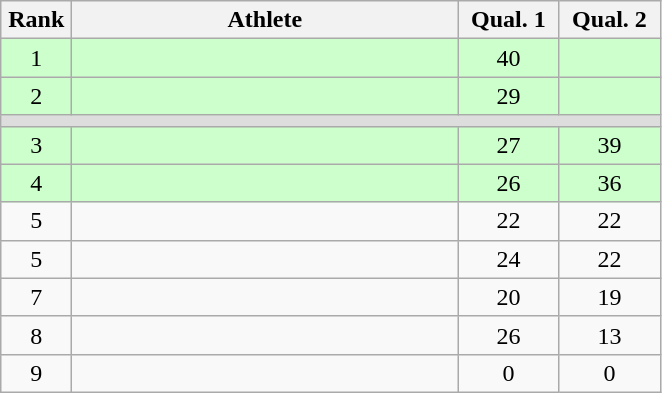<table class=wikitable style="text-align:center">
<tr>
<th width=40>Rank</th>
<th width=250>Athlete</th>
<th width=60>Qual. 1</th>
<th width=60>Qual. 2</th>
</tr>
<tr bgcolor="ccffcc">
<td>1</td>
<td align=left></td>
<td>40</td>
<td></td>
</tr>
<tr bgcolor="ccffcc">
<td>2</td>
<td align=left></td>
<td>29</td>
<td></td>
</tr>
<tr bgcolor=#DDDDDD>
<td colspan=4></td>
</tr>
<tr bgcolor="ccffcc">
<td>3</td>
<td align=left></td>
<td>27</td>
<td>39</td>
</tr>
<tr bgcolor="ccffcc">
<td>4</td>
<td align=left></td>
<td>26</td>
<td>36</td>
</tr>
<tr>
<td>5</td>
<td align=left></td>
<td>22</td>
<td>22</td>
</tr>
<tr>
<td>5</td>
<td align=left></td>
<td>24</td>
<td>22</td>
</tr>
<tr>
<td>7</td>
<td align=left></td>
<td>20</td>
<td>19</td>
</tr>
<tr>
<td>8</td>
<td align=left></td>
<td>26</td>
<td>13</td>
</tr>
<tr>
<td>9</td>
<td align=left></td>
<td>0</td>
<td>0</td>
</tr>
</table>
